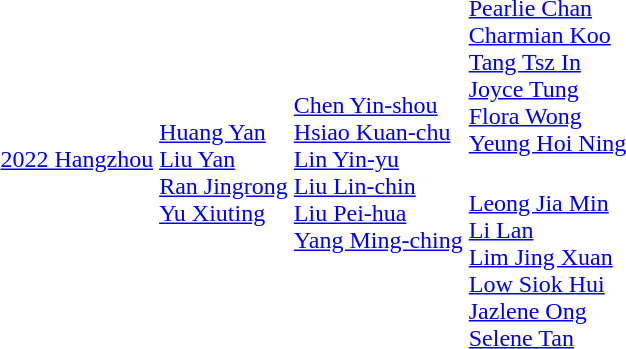<table>
<tr>
<td rowspan=2><a href='#'>2022 Hangzhou</a></td>
<td rowspan=2><br><a href='#'>Huang Yan</a><br><a href='#'>Liu Yan</a><br><a href='#'>Ran Jingrong</a><br><a href='#'>Yu Xiuting</a></td>
<td rowspan=2><br><a href='#'>Chen Yin-shou</a><br><a href='#'>Hsiao Kuan-chu</a><br><a href='#'>Lin Yin-yu</a><br><a href='#'>Liu Lin-chin</a><br><a href='#'>Liu Pei-hua</a><br><a href='#'>Yang Ming-ching</a></td>
<td><br><a href='#'>Pearlie Chan</a><br><a href='#'>Charmian Koo</a><br><a href='#'>Tang Tsz In</a><br><a href='#'>Joyce Tung</a><br><a href='#'>Flora Wong</a><br><a href='#'>Yeung Hoi Ning</a></td>
</tr>
<tr>
<td><br><a href='#'>Leong Jia Min</a><br><a href='#'>Li Lan</a><br><a href='#'>Lim Jing Xuan</a><br><a href='#'>Low Siok Hui</a><br><a href='#'>Jazlene Ong</a><br><a href='#'>Selene Tan</a></td>
</tr>
</table>
